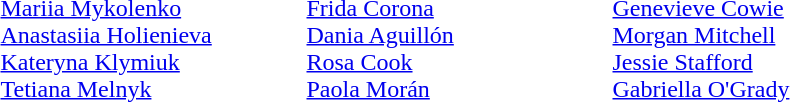<table>
<tr>
<td width=200 valign=top><em></em><br><a href='#'>Mariia Mykolenko</a><br><a href='#'>Anastasiia Holienieva</a><br><a href='#'>Kateryna Klymiuk</a><br><a href='#'>Tetiana Melnyk</a></td>
<td width=200 valign=top><em></em><br><a href='#'>Frida Corona</a><br><a href='#'>Dania Aguillón</a><br><a href='#'>Rosa Cook</a><br><a href='#'>Paola Morán</a></td>
<td width=200 valign=top><em></em><br><a href='#'>Genevieve Cowie</a><br><a href='#'>Morgan Mitchell</a><br><a href='#'>Jessie Stafford</a><br><a href='#'>Gabriella O'Grady</a></td>
</tr>
</table>
